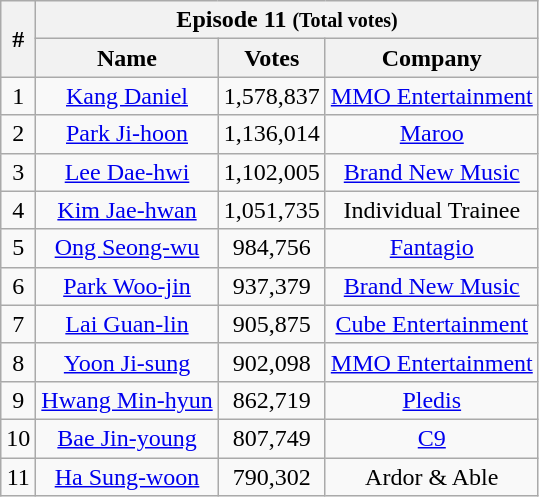<table class="wikitable sortable" style="text-align:center;">
<tr lee daehwi>
<th rowspan="2">#</th>
<th colspan="3">Episode 11 <small>(Total votes)</small></th>
</tr>
<tr>
<th>Name</th>
<th>Votes</th>
<th>Company</th>
</tr>
<tr>
<td>1</td>
<td><a href='#'>Kang Daniel</a></td>
<td>1,578,837</td>
<td><a href='#'>MMO Entertainment</a></td>
</tr>
<tr>
<td>2</td>
<td><a href='#'>Park Ji-hoon</a></td>
<td>1,136,014</td>
<td><a href='#'>Maroo</a></td>
</tr>
<tr>
<td>3</td>
<td><a href='#'>Lee Dae-hwi</a></td>
<td>1,102,005</td>
<td><a href='#'>Brand New Music</a></td>
</tr>
<tr>
<td>4</td>
<td><a href='#'>Kim Jae-hwan</a></td>
<td>1,051,735</td>
<td>Individual Trainee</td>
</tr>
<tr>
<td>5</td>
<td><a href='#'>Ong Seong-wu</a></td>
<td>984,756</td>
<td><a href='#'>Fantagio</a></td>
</tr>
<tr>
<td>6</td>
<td><a href='#'>Park Woo-jin</a></td>
<td>937,379</td>
<td><a href='#'>Brand New Music</a></td>
</tr>
<tr>
<td>7</td>
<td><a href='#'>Lai Guan-lin</a></td>
<td>905,875</td>
<td><a href='#'>Cube Entertainment</a></td>
</tr>
<tr>
<td>8</td>
<td><a href='#'>Yoon Ji-sung</a></td>
<td>902,098</td>
<td><a href='#'>MMO Entertainment</a></td>
</tr>
<tr>
<td>9</td>
<td><a href='#'>Hwang Min-hyun</a></td>
<td>862,719</td>
<td><a href='#'>Pledis</a></td>
</tr>
<tr>
<td>10</td>
<td><a href='#'>Bae Jin-young</a></td>
<td>807,749</td>
<td><a href='#'>C9</a></td>
</tr>
<tr>
<td>11</td>
<td><a href='#'>Ha Sung-woon</a></td>
<td>790,302</td>
<td>Ardor & Able</td>
</tr>
</table>
